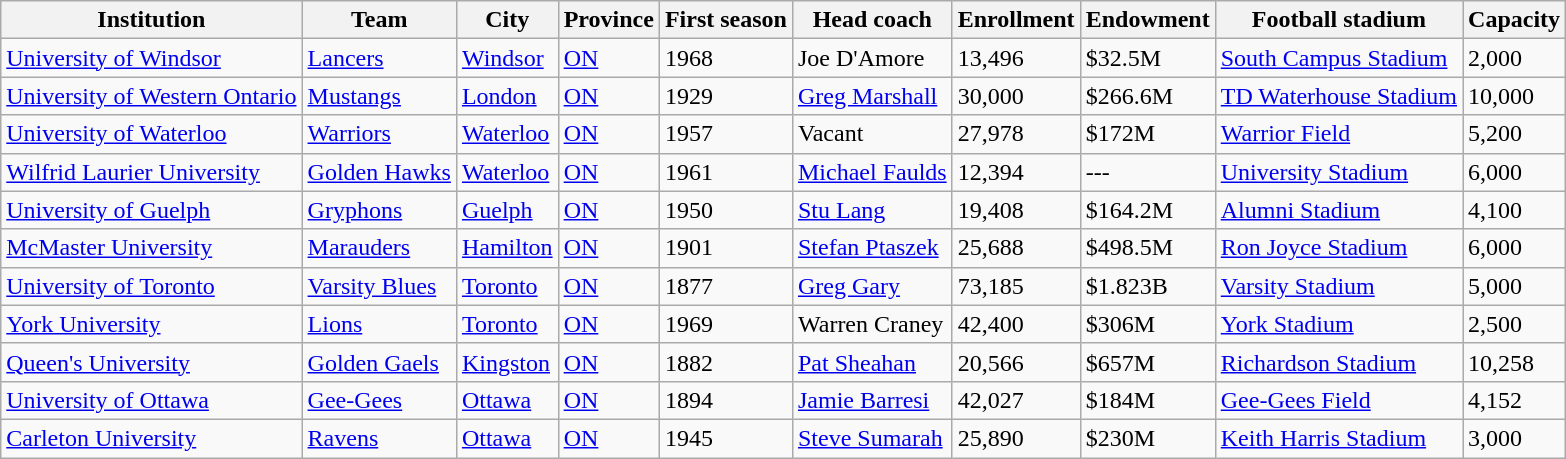<table class="wikitable">
<tr>
<th>Institution</th>
<th>Team</th>
<th>City</th>
<th>Province</th>
<th>First season</th>
<th>Head coach</th>
<th>Enrollment</th>
<th>Endowment</th>
<th>Football stadium</th>
<th>Capacity</th>
</tr>
<tr>
<td><a href='#'>University of Windsor</a></td>
<td><a href='#'>Lancers</a></td>
<td><a href='#'>Windsor</a></td>
<td><a href='#'>ON</a></td>
<td>1968</td>
<td>Joe D'Amore</td>
<td>13,496</td>
<td>$32.5M</td>
<td><a href='#'>South Campus Stadium</a></td>
<td>2,000</td>
</tr>
<tr>
<td><a href='#'>University of Western Ontario</a></td>
<td><a href='#'>Mustangs</a></td>
<td><a href='#'>London</a></td>
<td><a href='#'>ON</a></td>
<td>1929</td>
<td><a href='#'>Greg Marshall</a></td>
<td>30,000</td>
<td>$266.6M</td>
<td><a href='#'>TD Waterhouse Stadium</a></td>
<td>10,000</td>
</tr>
<tr>
<td><a href='#'>University of Waterloo</a></td>
<td><a href='#'>Warriors</a></td>
<td><a href='#'>Waterloo</a></td>
<td><a href='#'>ON</a></td>
<td>1957</td>
<td>Vacant</td>
<td>27,978</td>
<td>$172M</td>
<td><a href='#'>Warrior Field</a></td>
<td>5,200</td>
</tr>
<tr>
<td><a href='#'>Wilfrid Laurier University</a></td>
<td><a href='#'>Golden Hawks</a></td>
<td><a href='#'>Waterloo</a></td>
<td><a href='#'>ON</a></td>
<td>1961</td>
<td><a href='#'>Michael Faulds</a></td>
<td>12,394</td>
<td>---</td>
<td><a href='#'>University Stadium</a></td>
<td>6,000</td>
</tr>
<tr>
<td><a href='#'>University of Guelph</a></td>
<td><a href='#'>Gryphons</a></td>
<td><a href='#'>Guelph</a></td>
<td><a href='#'>ON</a></td>
<td>1950</td>
<td><a href='#'>Stu Lang</a></td>
<td>19,408</td>
<td>$164.2M</td>
<td><a href='#'>Alumni Stadium</a></td>
<td>4,100</td>
</tr>
<tr>
<td><a href='#'>McMaster University</a></td>
<td><a href='#'>Marauders</a></td>
<td><a href='#'>Hamilton</a></td>
<td><a href='#'>ON</a></td>
<td>1901</td>
<td><a href='#'>Stefan Ptaszek</a></td>
<td>25,688</td>
<td>$498.5M</td>
<td><a href='#'>Ron Joyce Stadium</a></td>
<td>6,000</td>
</tr>
<tr>
<td><a href='#'>University of Toronto</a></td>
<td><a href='#'>Varsity Blues</a></td>
<td><a href='#'>Toronto</a></td>
<td><a href='#'>ON</a></td>
<td>1877</td>
<td><a href='#'>Greg Gary</a></td>
<td>73,185</td>
<td>$1.823B</td>
<td><a href='#'>Varsity Stadium</a></td>
<td>5,000</td>
</tr>
<tr>
<td><a href='#'>York University</a></td>
<td><a href='#'>Lions</a></td>
<td><a href='#'>Toronto</a></td>
<td><a href='#'>ON</a></td>
<td>1969</td>
<td>Warren Craney</td>
<td>42,400</td>
<td>$306M</td>
<td><a href='#'>York Stadium</a></td>
<td>2,500</td>
</tr>
<tr>
<td><a href='#'>Queen's University</a></td>
<td><a href='#'>Golden Gaels</a></td>
<td><a href='#'>Kingston</a></td>
<td><a href='#'>ON</a></td>
<td>1882</td>
<td><a href='#'>Pat Sheahan</a></td>
<td>20,566</td>
<td>$657M</td>
<td><a href='#'>Richardson Stadium</a></td>
<td>10,258</td>
</tr>
<tr>
<td><a href='#'>University of Ottawa</a></td>
<td><a href='#'>Gee-Gees</a></td>
<td><a href='#'>Ottawa</a></td>
<td><a href='#'>ON</a></td>
<td>1894</td>
<td><a href='#'>Jamie Barresi</a></td>
<td>42,027</td>
<td>$184M</td>
<td><a href='#'>Gee-Gees Field</a></td>
<td>4,152 </td>
</tr>
<tr>
<td><a href='#'>Carleton University</a></td>
<td><a href='#'>Ravens</a></td>
<td><a href='#'>Ottawa</a></td>
<td><a href='#'>ON</a></td>
<td>1945</td>
<td><a href='#'>Steve Sumarah</a></td>
<td>25,890</td>
<td>$230M</td>
<td><a href='#'>Keith Harris Stadium</a></td>
<td>3,000</td>
</tr>
</table>
